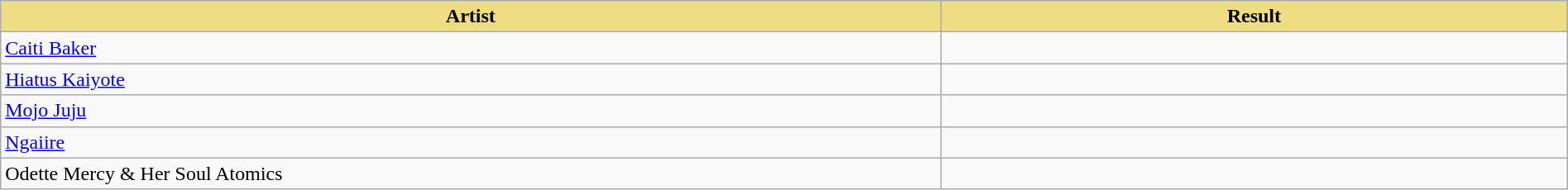<table class="wikitable" width=100%>
<tr>
<th style="width:15%;background:#EEDD82;">Artist</th>
<th style="width:10%;background:#EEDD82;">Result</th>
</tr>
<tr>
<td><a href='#'>Caiti Baker</a></td>
<td></td>
</tr>
<tr>
<td><a href='#'>Hiatus Kaiyote</a></td>
<td></td>
</tr>
<tr>
<td><a href='#'>Mojo Juju</a></td>
<td></td>
</tr>
<tr>
<td><a href='#'>Ngaiire</a></td>
<td></td>
</tr>
<tr>
<td>Odette Mercy & Her Soul Atomics</td>
<td></td>
</tr>
</table>
